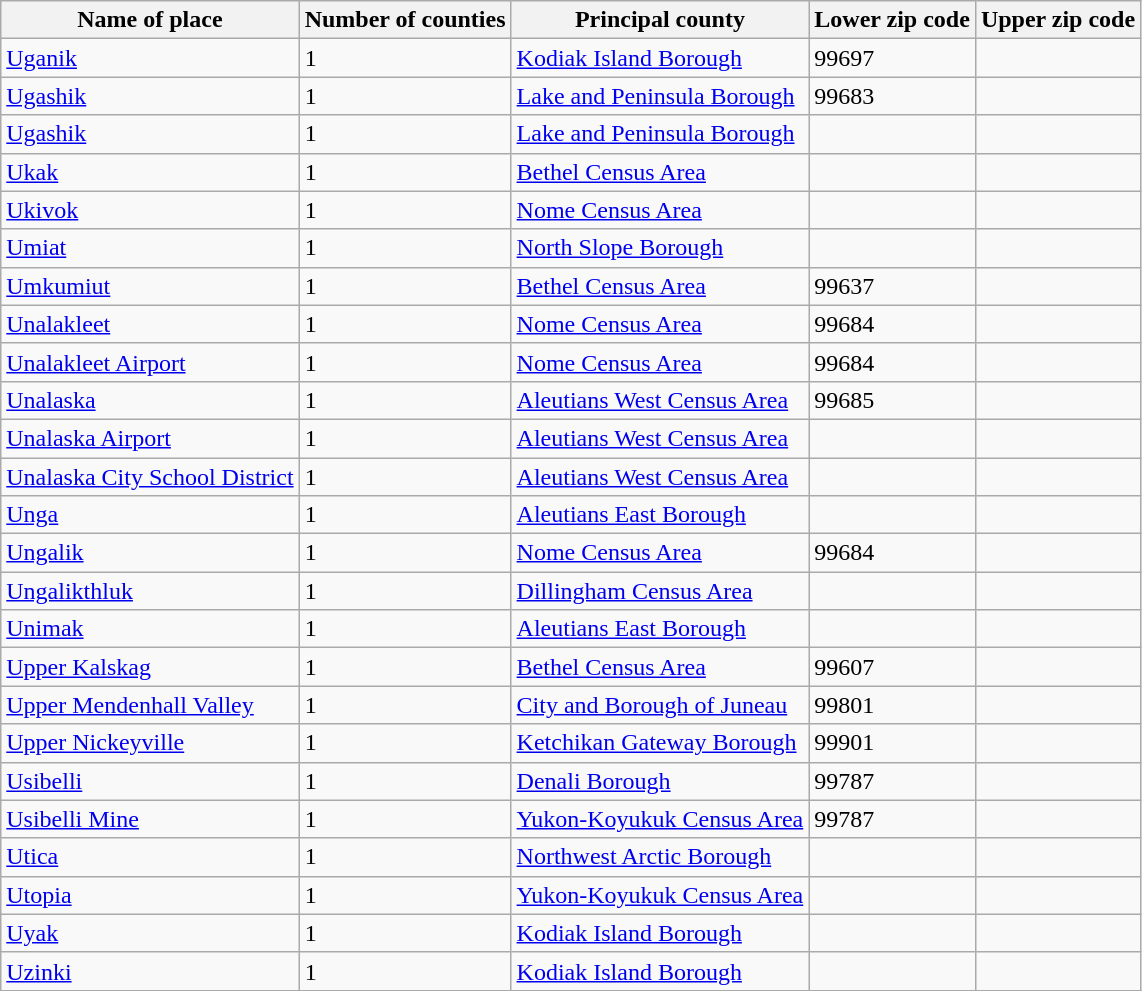<table class="wikitable">
<tr>
<th>Name of place</th>
<th>Number of counties</th>
<th>Principal county</th>
<th>Lower zip code</th>
<th>Upper zip code</th>
</tr>
<tr --->
<td><a href='#'>Uganik</a></td>
<td>1</td>
<td><a href='#'>Kodiak Island Borough</a></td>
<td>99697</td>
<td> </td>
</tr>
<tr --->
<td><a href='#'>Ugashik</a></td>
<td>1</td>
<td><a href='#'>Lake and Peninsula Borough</a></td>
<td>99683</td>
<td> </td>
</tr>
<tr --->
<td><a href='#'>Ugashik</a></td>
<td>1</td>
<td><a href='#'>Lake and Peninsula Borough</a></td>
<td> </td>
<td> </td>
</tr>
<tr --->
<td><a href='#'>Ukak</a></td>
<td>1</td>
<td><a href='#'>Bethel Census Area</a></td>
<td> </td>
<td> </td>
</tr>
<tr --->
<td><a href='#'>Ukivok</a></td>
<td>1</td>
<td><a href='#'>Nome Census Area</a></td>
<td> </td>
<td> </td>
</tr>
<tr --->
<td><a href='#'>Umiat</a></td>
<td>1</td>
<td><a href='#'>North Slope Borough</a></td>
<td> </td>
<td> </td>
</tr>
<tr --->
<td><a href='#'>Umkumiut</a></td>
<td>1</td>
<td><a href='#'>Bethel Census Area</a></td>
<td>99637</td>
<td> </td>
</tr>
<tr --->
<td><a href='#'>Unalakleet</a></td>
<td>1</td>
<td><a href='#'>Nome Census Area</a></td>
<td>99684</td>
<td> </td>
</tr>
<tr --->
<td><a href='#'>Unalakleet Airport</a></td>
<td>1</td>
<td><a href='#'>Nome Census Area</a></td>
<td>99684</td>
<td> </td>
</tr>
<tr --->
<td><a href='#'>Unalaska</a></td>
<td>1</td>
<td><a href='#'>Aleutians West Census Area</a></td>
<td>99685</td>
<td> </td>
</tr>
<tr --->
<td><a href='#'>Unalaska Airport</a></td>
<td>1</td>
<td><a href='#'>Aleutians West Census Area</a></td>
<td> </td>
<td> </td>
</tr>
<tr --->
<td><a href='#'>Unalaska City School District</a></td>
<td>1</td>
<td><a href='#'>Aleutians West Census Area</a></td>
<td> </td>
<td> </td>
</tr>
<tr --->
<td><a href='#'>Unga</a></td>
<td>1</td>
<td><a href='#'>Aleutians East Borough</a></td>
<td> </td>
<td> </td>
</tr>
<tr --->
<td><a href='#'>Ungalik</a></td>
<td>1</td>
<td><a href='#'>Nome Census Area</a></td>
<td>99684</td>
<td> </td>
</tr>
<tr --->
<td><a href='#'>Ungalikthluk</a></td>
<td>1</td>
<td><a href='#'>Dillingham Census Area</a></td>
<td> </td>
<td> </td>
</tr>
<tr --->
<td><a href='#'>Unimak</a></td>
<td>1</td>
<td><a href='#'>Aleutians East Borough</a></td>
<td> </td>
<td> </td>
</tr>
<tr --->
<td><a href='#'>Upper Kalskag</a></td>
<td>1</td>
<td><a href='#'>Bethel Census Area</a></td>
<td>99607</td>
<td> </td>
</tr>
<tr --->
<td><a href='#'>Upper Mendenhall Valley</a></td>
<td>1</td>
<td><a href='#'>City and Borough of Juneau</a></td>
<td>99801</td>
<td> </td>
</tr>
<tr --->
<td><a href='#'>Upper Nickeyville</a></td>
<td>1</td>
<td><a href='#'>Ketchikan Gateway Borough</a></td>
<td>99901</td>
<td> </td>
</tr>
<tr --->
<td><a href='#'>Usibelli</a></td>
<td>1</td>
<td><a href='#'>Denali Borough</a></td>
<td>99787</td>
<td> </td>
</tr>
<tr --->
<td><a href='#'>Usibelli Mine</a></td>
<td>1</td>
<td><a href='#'>Yukon-Koyukuk Census Area</a></td>
<td>99787</td>
<td> </td>
</tr>
<tr --->
<td><a href='#'>Utica</a></td>
<td>1</td>
<td><a href='#'>Northwest Arctic Borough</a></td>
<td> </td>
<td> </td>
</tr>
<tr --->
<td><a href='#'>Utopia</a></td>
<td>1</td>
<td><a href='#'>Yukon-Koyukuk Census Area</a></td>
<td> </td>
<td> </td>
</tr>
<tr --->
<td><a href='#'>Uyak</a></td>
<td>1</td>
<td><a href='#'>Kodiak Island Borough</a></td>
<td> </td>
<td> </td>
</tr>
<tr --->
<td><a href='#'>Uzinki</a></td>
<td>1</td>
<td><a href='#'>Kodiak Island Borough</a></td>
<td> </td>
<td> </td>
</tr>
<tr --->
</tr>
</table>
